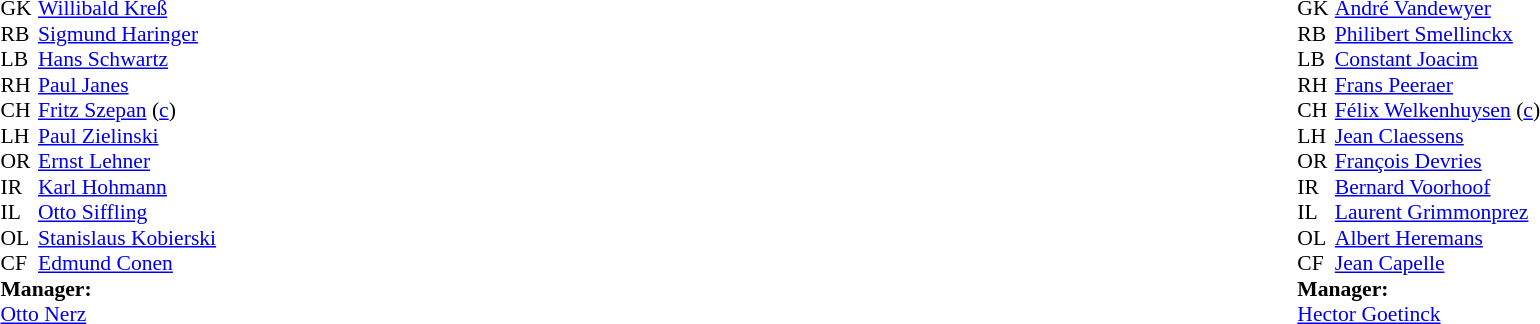<table width="100%">
<tr>
<td valign="top" width="50%"><br><table style="font-size: 90%" cellspacing="0" cellpadding="0">
<tr>
<td colspan="4"></td>
</tr>
<tr>
<th width="25"></th>
</tr>
<tr>
<td>GK</td>
<td><a href='#'>Willibald Kreß</a></td>
</tr>
<tr>
<td>RB</td>
<td><a href='#'>Sigmund Haringer</a></td>
</tr>
<tr>
<td>LB</td>
<td><a href='#'>Hans Schwartz</a></td>
</tr>
<tr>
<td>RH</td>
<td><a href='#'>Paul Janes</a></td>
</tr>
<tr>
<td>CH</td>
<td><a href='#'>Fritz Szepan</a> (<a href='#'>c</a>)</td>
</tr>
<tr>
<td>LH</td>
<td><a href='#'>Paul Zielinski</a></td>
</tr>
<tr>
<td>OR</td>
<td><a href='#'>Ernst Lehner</a></td>
</tr>
<tr>
<td>IR</td>
<td><a href='#'>Karl Hohmann</a></td>
</tr>
<tr>
<td>IL</td>
<td><a href='#'>Otto Siffling</a></td>
</tr>
<tr>
<td>OL</td>
<td><a href='#'>Stanislaus Kobierski</a></td>
</tr>
<tr>
<td>CF</td>
<td><a href='#'>Edmund Conen</a></td>
</tr>
<tr>
<td colspan="4"><strong>Manager:</strong></td>
</tr>
<tr>
<td colspan="4"><a href='#'>Otto Nerz</a></td>
</tr>
</table>
</td>
<td valign="top"></td>
<td valign="top" width="50%"><br><table style="font-size: 90%" cellspacing="0" cellpadding="0" align=center>
<tr>
<td colspan="4"></td>
</tr>
<tr>
<th width="25"></th>
</tr>
<tr>
<td>GK</td>
<td><a href='#'>André Vandewyer</a></td>
</tr>
<tr>
<td>RB</td>
<td><a href='#'>Philibert Smellinckx</a></td>
</tr>
<tr>
<td>LB</td>
<td><a href='#'>Constant Joacim</a></td>
</tr>
<tr>
<td>RH</td>
<td><a href='#'>Frans Peeraer</a></td>
</tr>
<tr>
<td>CH</td>
<td><a href='#'>Félix Welkenhuysen</a> (<a href='#'>c</a>)</td>
</tr>
<tr>
<td>LH</td>
<td><a href='#'>Jean Claessens</a></td>
</tr>
<tr>
<td>OR</td>
<td><a href='#'>François Devries</a></td>
</tr>
<tr>
<td>IR</td>
<td><a href='#'>Bernard Voorhoof</a></td>
</tr>
<tr>
<td>IL</td>
<td><a href='#'>Laurent Grimmonprez</a></td>
</tr>
<tr>
<td>OL</td>
<td><a href='#'>Albert Heremans</a></td>
</tr>
<tr>
<td>CF</td>
<td><a href='#'>Jean Capelle</a></td>
</tr>
<tr>
<td colspan="4"><strong>Manager:</strong></td>
</tr>
<tr>
<td colspan="4"><a href='#'>Hector Goetinck</a></td>
</tr>
</table>
</td>
</tr>
</table>
